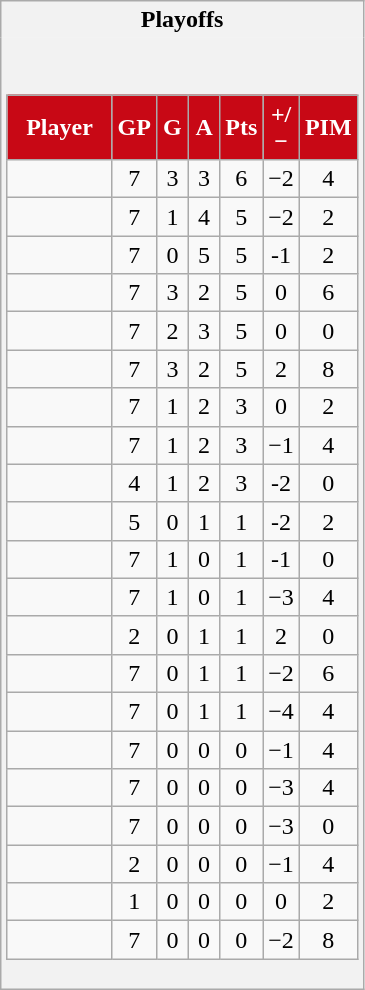<table class="wikitable" style="border: 1px solid #aaa;">
<tr>
<th style="border: 0;">Playoffs</th>
</tr>
<tr>
<td style="background: #f2f2f2; border: 0; text-align: center;"><br><table class="wikitable sortable" width="100%">
<tr align=center>
<th style="background:#c80815; color:#fff;" width="40%">Player</th>
<th style="background:#c80815; color:#fff;" width="10%">GP</th>
<th style="background:#c80815; color:#fff;" width="10%">G</th>
<th style="background:#c80815; color:#fff;" width="10%">A</th>
<th style="background:#c80815; color:#fff;" width="10%">Pts</th>
<th style="background:#c80815; color:#fff;" width="10%">+/−</th>
<th style="background:#c80815; color:#fff;" width="10%">PIM</th>
</tr>
<tr align=center>
<td></td>
<td>7</td>
<td>3</td>
<td>3</td>
<td>6</td>
<td>−2</td>
<td>4</td>
</tr>
<tr align=center>
<td></td>
<td>7</td>
<td>1</td>
<td>4</td>
<td>5</td>
<td>−2</td>
<td>2</td>
</tr>
<tr align=center>
<td></td>
<td>7</td>
<td>0</td>
<td>5</td>
<td>5</td>
<td>-1</td>
<td>2</td>
</tr>
<tr align=center>
<td></td>
<td>7</td>
<td>3</td>
<td>2</td>
<td>5</td>
<td>0</td>
<td>6</td>
</tr>
<tr align=center>
<td></td>
<td>7</td>
<td>2</td>
<td>3</td>
<td>5</td>
<td>0</td>
<td>0</td>
</tr>
<tr align=center>
<td></td>
<td>7</td>
<td>3</td>
<td>2</td>
<td>5</td>
<td>2</td>
<td>8</td>
</tr>
<tr align=center>
<td></td>
<td>7</td>
<td>1</td>
<td>2</td>
<td>3</td>
<td>0</td>
<td>2</td>
</tr>
<tr align=center>
<td></td>
<td>7</td>
<td>1</td>
<td>2</td>
<td>3</td>
<td>−1</td>
<td>4</td>
</tr>
<tr align=center>
<td></td>
<td>4</td>
<td>1</td>
<td>2</td>
<td>3</td>
<td>-2</td>
<td>0</td>
</tr>
<tr align=center>
<td></td>
<td>5</td>
<td>0</td>
<td>1</td>
<td>1</td>
<td>-2</td>
<td>2</td>
</tr>
<tr align=center>
<td></td>
<td>7</td>
<td>1</td>
<td>0</td>
<td>1</td>
<td>-1</td>
<td>0</td>
</tr>
<tr align=center>
<td></td>
<td>7</td>
<td>1</td>
<td>0</td>
<td>1</td>
<td>−3</td>
<td>4</td>
</tr>
<tr align=center>
<td></td>
<td>2</td>
<td>0</td>
<td>1</td>
<td>1</td>
<td>2</td>
<td>0</td>
</tr>
<tr align=center>
<td></td>
<td>7</td>
<td>0</td>
<td>1</td>
<td>1</td>
<td>−2</td>
<td>6</td>
</tr>
<tr align=center>
<td></td>
<td>7</td>
<td>0</td>
<td>1</td>
<td>1</td>
<td>−4</td>
<td>4</td>
</tr>
<tr align=center>
<td></td>
<td>7</td>
<td>0</td>
<td>0</td>
<td>0</td>
<td>−1</td>
<td>4</td>
</tr>
<tr align=center>
<td></td>
<td>7</td>
<td>0</td>
<td>0</td>
<td>0</td>
<td>−3</td>
<td>4</td>
</tr>
<tr align=center>
<td></td>
<td>7</td>
<td>0</td>
<td>0</td>
<td>0</td>
<td>−3</td>
<td>0</td>
</tr>
<tr align=center>
<td></td>
<td>2</td>
<td>0</td>
<td>0</td>
<td>0</td>
<td>−1</td>
<td>4</td>
</tr>
<tr align=center>
<td></td>
<td>1</td>
<td>0</td>
<td>0</td>
<td>0</td>
<td>0</td>
<td>2</td>
</tr>
<tr align=center>
<td></td>
<td>7</td>
<td>0</td>
<td>0</td>
<td>0</td>
<td>−2</td>
<td>8</td>
</tr>
</table>
</td>
</tr>
</table>
